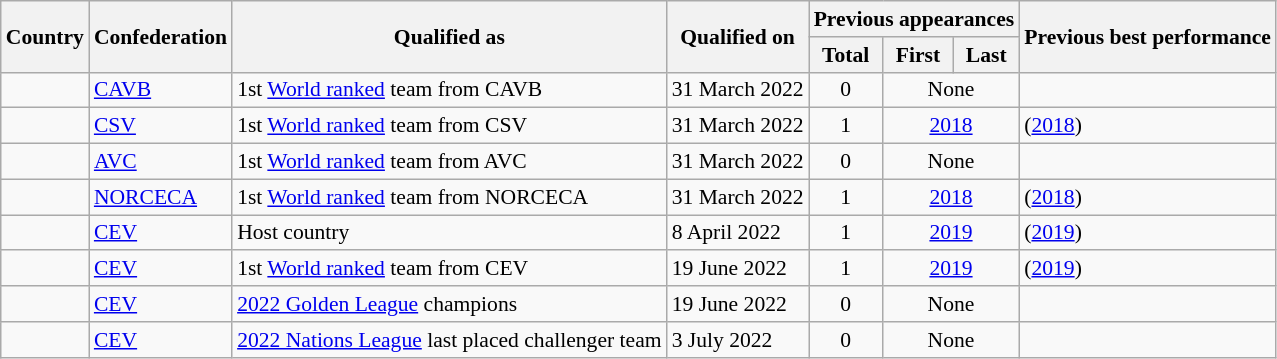<table class="wikitable sortable" style="font-size:90%">
<tr>
<th rowspan=2>Country</th>
<th rowspan=2>Confederation</th>
<th rowspan=2>Qualified as</th>
<th rowspan=2>Qualified on</th>
<th colspan=3>Previous appearances</th>
<th rowspan=2>Previous best performance</th>
</tr>
<tr>
<th>Total</th>
<th>First</th>
<th>Last</th>
</tr>
<tr>
<td></td>
<td><a href='#'>CAVB</a></td>
<td>1st <a href='#'>World ranked</a> team from CAVB</td>
<td>31 March 2022</td>
<td style="text-align:center">0</td>
<td colspan=2 style="text-align:center">None</td>
<td></td>
</tr>
<tr>
<td></td>
<td><a href='#'>CSV</a></td>
<td>1st <a href='#'>World ranked</a> team from CSV</td>
<td>31 March 2022</td>
<td style="text-align:center">1</td>
<td colspan=2 style="text-align:center"><a href='#'>2018</a></td>
<td> (<a href='#'>2018</a>)</td>
</tr>
<tr>
<td></td>
<td><a href='#'>AVC</a></td>
<td>1st <a href='#'>World ranked</a> team from AVC</td>
<td>31 March 2022</td>
<td style="text-align:center">0</td>
<td colspan=2 style="text-align:center">None</td>
<td></td>
</tr>
<tr>
<td></td>
<td><a href='#'>NORCECA</a></td>
<td>1st <a href='#'>World ranked</a> team from NORCECA</td>
<td>31 March 2022</td>
<td style="text-align:center">1</td>
<td colspan=2 style="text-align:center"><a href='#'>2018</a></td>
<td> (<a href='#'>2018</a>)</td>
</tr>
<tr>
<td></td>
<td><a href='#'>CEV</a></td>
<td>Host country</td>
<td>8 April 2022</td>
<td style="text-align:center">1</td>
<td colspan=2 style="text-align:center"><a href='#'>2019</a></td>
<td> (<a href='#'>2019</a>)</td>
</tr>
<tr>
<td></td>
<td><a href='#'>CEV</a></td>
<td>1st <a href='#'>World ranked</a> team from CEV</td>
<td>19 June 2022</td>
<td style="text-align:center">1</td>
<td colspan=2 style="text-align:center"><a href='#'>2019</a></td>
<td> (<a href='#'>2019</a>)</td>
</tr>
<tr>
<td></td>
<td><a href='#'>CEV</a></td>
<td><a href='#'>2022 Golden League</a> champions</td>
<td>19 June 2022</td>
<td style="text-align:center">0</td>
<td colspan=2 style="text-align:center">None</td>
<td></td>
</tr>
<tr>
<td></td>
<td><a href='#'>CEV</a></td>
<td><a href='#'>2022 Nations League</a> last placed challenger team</td>
<td>3 July 2022</td>
<td style="text-align:center">0</td>
<td colspan=2 style="text-align:center">None</td>
<td></td>
</tr>
</table>
